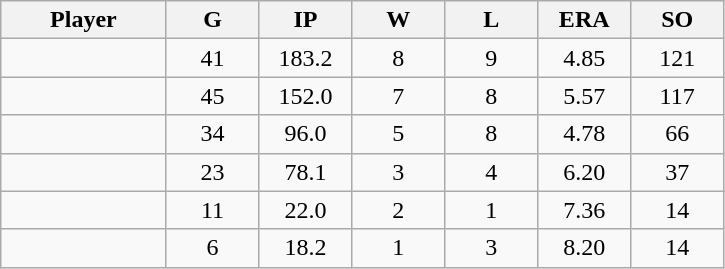<table class="wikitable sortable">
<tr>
<th bgcolor="#DDDDFF" width="16%">Player</th>
<th bgcolor="#DDDDFF" width="9%">G</th>
<th bgcolor="#DDDDFF" width="9%">IP</th>
<th bgcolor="#DDDDFF" width="9%">W</th>
<th bgcolor="#DDDDFF" width="9%">L</th>
<th bgcolor="#DDDDFF" width="9%">ERA</th>
<th bgcolor="#DDDDFF" width="9%">SO</th>
</tr>
<tr align="center">
<td></td>
<td>41</td>
<td>183.2</td>
<td>8</td>
<td>9</td>
<td>4.85</td>
<td>121</td>
</tr>
<tr align="center">
<td></td>
<td>45</td>
<td>152.0</td>
<td>7</td>
<td>8</td>
<td>5.57</td>
<td>117</td>
</tr>
<tr align="center">
<td></td>
<td>34</td>
<td>96.0</td>
<td>5</td>
<td>8</td>
<td>4.78</td>
<td>66</td>
</tr>
<tr align="center">
<td></td>
<td>23</td>
<td>78.1</td>
<td>3</td>
<td>4</td>
<td>6.20</td>
<td>37</td>
</tr>
<tr align="center">
<td></td>
<td>11</td>
<td>22.0</td>
<td>2</td>
<td>1</td>
<td>7.36</td>
<td>14</td>
</tr>
<tr align="center">
<td></td>
<td>6</td>
<td>18.2</td>
<td>1</td>
<td>3</td>
<td>8.20</td>
<td>14</td>
</tr>
</table>
